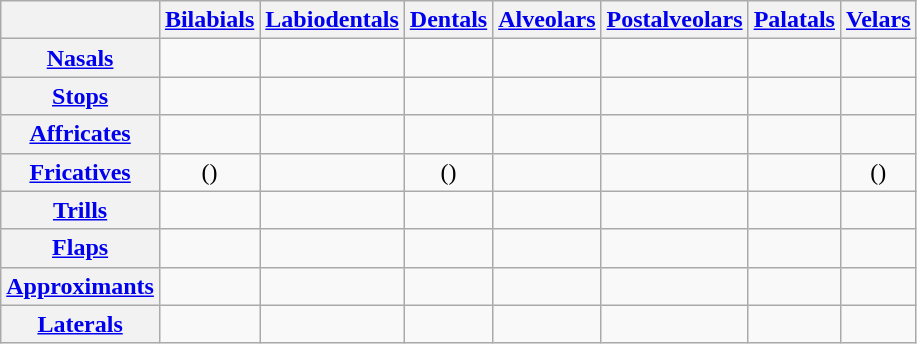<table class="wikitable">
<tr>
<th> </th>
<th><a href='#'>Bilabials</a></th>
<th><a href='#'>Labiodentals</a></th>
<th><a href='#'>Dentals</a></th>
<th><a href='#'>Alveolars</a></th>
<th><a href='#'>Postalveolars</a></th>
<th><a href='#'>Palatals</a></th>
<th><a href='#'>Velars</a></th>
</tr>
<tr align=center>
<th><a href='#'>Nasals</a></th>
<td></td>
<td></td>
<td></td>
<td></td>
<td></td>
<td></td>
<td></td>
</tr>
<tr align=center>
<th><a href='#'>Stops</a></th>
<td> </td>
<td></td>
<td> </td>
<td></td>
<td></td>
<td></td>
<td> </td>
</tr>
<tr align=center>
<th><a href='#'>Affricates</a></th>
<td></td>
<td></td>
<td></td>
<td></td>
<td></td>
<td></td>
<td></td>
</tr>
<tr align=center>
<th><a href='#'>Fricatives</a></th>
<td>()</td>
<td> </td>
<td>()</td>
<td> </td>
<td> </td>
<td></td>
<td>()</td>
</tr>
<tr align=center>
<th><a href='#'>Trills</a></th>
<td></td>
<td></td>
<td></td>
<td></td>
<td></td>
<td></td>
<td></td>
</tr>
<tr align=center>
<th><a href='#'>Flaps</a></th>
<td></td>
<td></td>
<td></td>
<td></td>
<td></td>
<td></td>
<td></td>
</tr>
<tr align=center>
<th><a href='#'>Approximants</a></th>
<td></td>
<td></td>
<td></td>
<td></td>
<td></td>
<td></td>
<td></td>
</tr>
<tr align=center>
<th><a href='#'>Laterals</a></th>
<td></td>
<td></td>
<td></td>
<td></td>
<td></td>
<td></td>
<td></td>
</tr>
</table>
